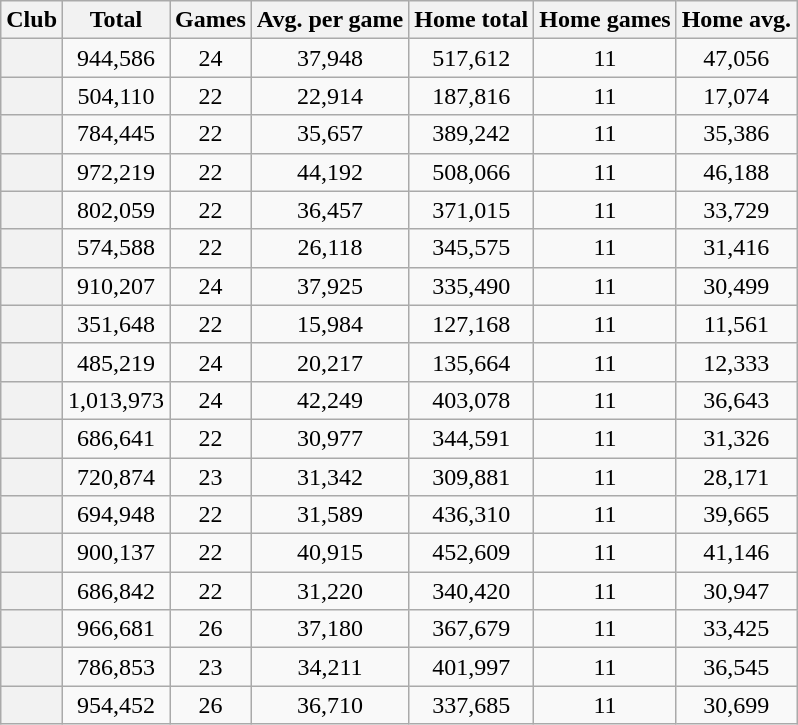<table class="wikitable plainrowheaders sortable" style="text-align:center;">
<tr>
<th>Club</th>
<th>Total</th>
<th>Games</th>
<th>Avg. per game</th>
<th>Home total</th>
<th>Home games</th>
<th>Home avg.</th>
</tr>
<tr>
<th scope="row"></th>
<td>944,586</td>
<td>24</td>
<td>37,948</td>
<td>517,612</td>
<td>11</td>
<td>47,056</td>
</tr>
<tr>
<th scope="row"></th>
<td>504,110</td>
<td>22</td>
<td>22,914</td>
<td>187,816</td>
<td>11</td>
<td>17,074</td>
</tr>
<tr>
<th scope="row"></th>
<td>784,445</td>
<td>22</td>
<td>35,657</td>
<td>389,242</td>
<td>11</td>
<td>35,386</td>
</tr>
<tr>
<th scope="row"></th>
<td>972,219</td>
<td>22</td>
<td>44,192</td>
<td>508,066</td>
<td>11</td>
<td>46,188</td>
</tr>
<tr>
<th scope="row"></th>
<td>802,059</td>
<td>22</td>
<td>36,457</td>
<td>371,015</td>
<td>11</td>
<td>33,729</td>
</tr>
<tr>
<th scope="row"></th>
<td>574,588</td>
<td>22</td>
<td>26,118</td>
<td>345,575</td>
<td>11</td>
<td>31,416</td>
</tr>
<tr>
<th scope="row"></th>
<td>910,207</td>
<td>24</td>
<td>37,925</td>
<td>335,490</td>
<td>11</td>
<td>30,499</td>
</tr>
<tr>
<th scope="row"></th>
<td>351,648</td>
<td>22</td>
<td>15,984</td>
<td>127,168</td>
<td>11</td>
<td>11,561</td>
</tr>
<tr>
<th scope="row"></th>
<td>485,219</td>
<td>24</td>
<td>20,217</td>
<td>135,664</td>
<td>11</td>
<td>12,333</td>
</tr>
<tr>
<th scope="row"></th>
<td>1,013,973</td>
<td>24</td>
<td>42,249</td>
<td>403,078</td>
<td>11</td>
<td>36,643</td>
</tr>
<tr>
<th scope="row"></th>
<td>686,641</td>
<td>22</td>
<td>30,977</td>
<td>344,591</td>
<td>11</td>
<td>31,326</td>
</tr>
<tr>
<th scope="row"></th>
<td>720,874</td>
<td>23</td>
<td>31,342</td>
<td>309,881</td>
<td>11</td>
<td>28,171</td>
</tr>
<tr>
<th scope="row"></th>
<td>694,948</td>
<td>22</td>
<td>31,589</td>
<td>436,310</td>
<td>11</td>
<td>39,665</td>
</tr>
<tr>
<th scope="row"></th>
<td>900,137</td>
<td>22</td>
<td>40,915</td>
<td>452,609</td>
<td>11</td>
<td>41,146</td>
</tr>
<tr>
<th scope="row"></th>
<td>686,842</td>
<td>22</td>
<td>31,220</td>
<td>340,420</td>
<td>11</td>
<td>30,947</td>
</tr>
<tr>
<th scope="row"></th>
<td>966,681</td>
<td>26</td>
<td>37,180</td>
<td>367,679</td>
<td>11</td>
<td>33,425</td>
</tr>
<tr>
<th scope="row"></th>
<td>786,853</td>
<td>23</td>
<td>34,211</td>
<td>401,997</td>
<td>11</td>
<td>36,545</td>
</tr>
<tr>
<th scope="row"></th>
<td>954,452</td>
<td>26</td>
<td>36,710</td>
<td>337,685</td>
<td>11</td>
<td>30,699</td>
</tr>
</table>
